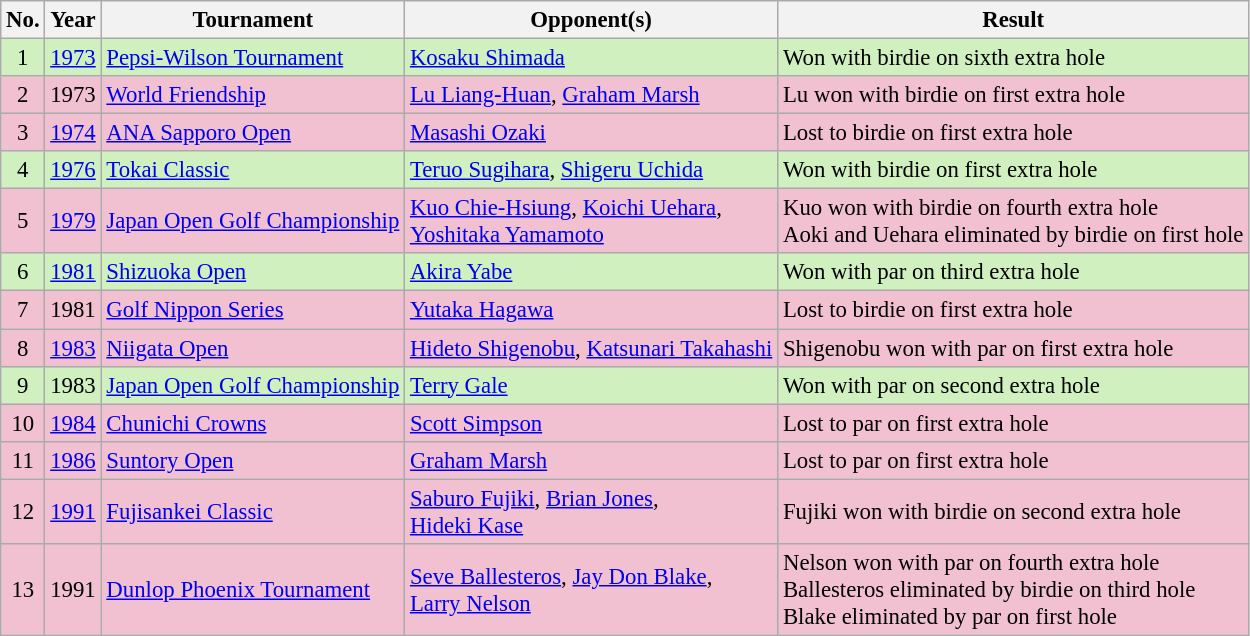<table class="wikitable" style="font-size:95%;">
<tr>
<th>No.</th>
<th>Year</th>
<th>Tournament</th>
<th>Opponent(s)</th>
<th>Result</th>
</tr>
<tr style="background:#D0F0C0;">
<td align=center>1</td>
<td><a href='#'>1973</a></td>
<td><a href='#'>Pepsi-Wilson Tournament</a></td>
<td> <a href='#'>Kosaku Shimada</a></td>
<td>Won with birdie on sixth extra hole</td>
</tr>
<tr style="background:#F2C1D1;">
<td align=center>2</td>
<td>1973</td>
<td><a href='#'>World Friendship</a></td>
<td> <a href='#'>Lu Liang-Huan</a>,  <a href='#'>Graham Marsh</a></td>
<td>Lu won with birdie on first extra hole</td>
</tr>
<tr style="background:#F2C1D1;">
<td align=center>3</td>
<td><a href='#'>1974</a></td>
<td><a href='#'>ANA Sapporo Open</a></td>
<td> <a href='#'>Masashi Ozaki</a></td>
<td>Lost to birdie on first extra hole</td>
</tr>
<tr style="background:#D0F0C0;">
<td align=center>4</td>
<td><a href='#'>1976</a></td>
<td><a href='#'>Tokai Classic</a></td>
<td> <a href='#'>Teruo Sugihara</a>,  <a href='#'>Shigeru Uchida</a></td>
<td>Won with birdie on first extra hole</td>
</tr>
<tr style="background:#F2C1D1;">
<td align=center>5</td>
<td><a href='#'>1979</a></td>
<td><a href='#'>Japan Open Golf Championship</a></td>
<td> <a href='#'>Kuo Chie-Hsiung</a>,  <a href='#'>Koichi Uehara</a>,<br> <a href='#'>Yoshitaka Yamamoto</a></td>
<td>Kuo won with birdie on fourth extra hole<br>Aoki and Uehara eliminated by birdie on first hole</td>
</tr>
<tr style="background:#D0F0C0;">
<td align=center>6</td>
<td><a href='#'>1981</a></td>
<td><a href='#'>Shizuoka Open</a></td>
<td> <a href='#'>Akira Yabe</a></td>
<td>Won with par on third extra hole</td>
</tr>
<tr style="background:#F2C1D1;">
<td align=center>7</td>
<td>1981</td>
<td><a href='#'>Golf Nippon Series</a></td>
<td> <a href='#'>Yutaka Hagawa</a></td>
<td>Lost to birdie on first extra hole</td>
</tr>
<tr style="background:#F2C1D1;">
<td align=center>8</td>
<td><a href='#'>1983</a></td>
<td><a href='#'>Niigata Open</a></td>
<td> <a href='#'>Hideto Shigenobu</a>,  <a href='#'>Katsunari Takahashi</a></td>
<td>Shigenobu won with par on first extra hole</td>
</tr>
<tr style="background:#D0F0C0;">
<td align=center>9</td>
<td>1983</td>
<td><a href='#'>Japan Open Golf Championship</a></td>
<td> <a href='#'>Terry Gale</a></td>
<td>Won with par on second extra hole</td>
</tr>
<tr style="background:#F2C1D1;">
<td align=center>10</td>
<td><a href='#'>1984</a></td>
<td><a href='#'>Chunichi Crowns</a></td>
<td> <a href='#'>Scott Simpson</a></td>
<td>Lost to par on first extra hole</td>
</tr>
<tr style="background:#F2C1D1;">
<td align=center>11</td>
<td><a href='#'>1986</a></td>
<td><a href='#'>Suntory Open</a></td>
<td> <a href='#'>Graham Marsh</a></td>
<td>Lost to par on first extra hole</td>
</tr>
<tr style="background:#F2C1D1;">
<td align=center>12</td>
<td><a href='#'>1991</a></td>
<td><a href='#'>Fujisankei Classic</a></td>
<td> <a href='#'>Saburo Fujiki</a>,  <a href='#'>Brian Jones</a>,<br> <a href='#'>Hideki Kase</a></td>
<td>Fujiki won with birdie on second extra hole</td>
</tr>
<tr style="background:#F2C1D1;">
<td align=center>13</td>
<td>1991</td>
<td><a href='#'>Dunlop Phoenix Tournament</a></td>
<td> <a href='#'>Seve Ballesteros</a>,  <a href='#'>Jay Don Blake</a>,<br> <a href='#'>Larry Nelson</a></td>
<td>Nelson won with par on fourth extra hole<br>Ballesteros eliminated by birdie on third hole<br>Blake eliminated by par on first hole</td>
</tr>
</table>
